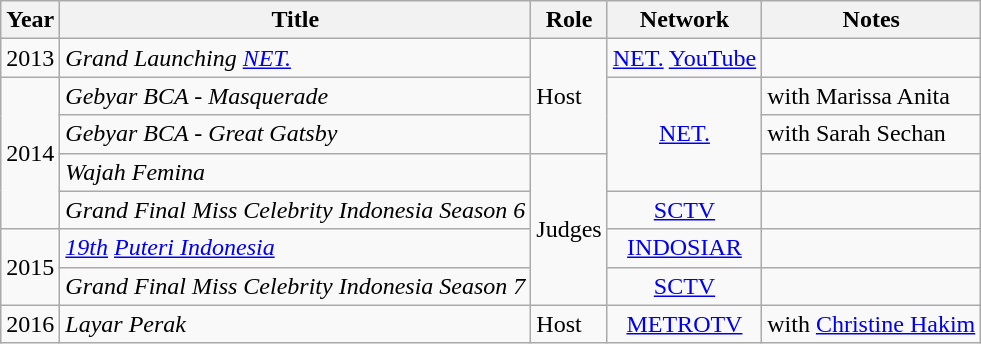<table class="wikitable">
<tr style="text-align:center;">
<th>Year</th>
<th><strong>Title</strong></th>
<th><strong>Role</strong></th>
<th>Network</th>
<th>Notes</th>
</tr>
<tr>
<td>2013</td>
<td><em>Grand Launching <a href='#'>NET.</a></em></td>
<td rowspan="3">Host</td>
<td style="text-align:center;"><a href='#'>NET.</a> <a href='#'>YouTube</a></td>
<td></td>
</tr>
<tr>
<td rowspan="4">2014</td>
<td><em>Gebyar BCA - Masquerade</em></td>
<td rowspan="3" style="text-align:center;"><a href='#'>NET.</a></td>
<td>with Marissa Anita</td>
</tr>
<tr>
<td><em>Gebyar BCA - Great Gatsby</em></td>
<td>with Sarah Sechan</td>
</tr>
<tr>
<td><em>Wajah Femina</em></td>
<td rowspan="4">Judges</td>
<td></td>
</tr>
<tr>
<td><em>Grand Final Miss Celebrity Indonesia Season 6</em></td>
<td style="text-align:center;"><a href='#'>SCTV</a></td>
<td></td>
</tr>
<tr>
<td rowspan="2">2015</td>
<td><em><a href='#'>19th</a> <a href='#'>Puteri Indonesia</a></em></td>
<td style="text-align:center;"><a href='#'>INDOSIAR</a></td>
<td></td>
</tr>
<tr>
<td><em>Grand Final Miss Celebrity Indonesia Season 7</em></td>
<td style="text-align:center;"><a href='#'>SCTV</a></td>
<td></td>
</tr>
<tr>
<td>2016</td>
<td><em>Layar Perak</em></td>
<td>Host</td>
<td style="text-align:center;"><a href='#'>METROTV</a></td>
<td>with <a href='#'>Christine Hakim</a></td>
</tr>
</table>
